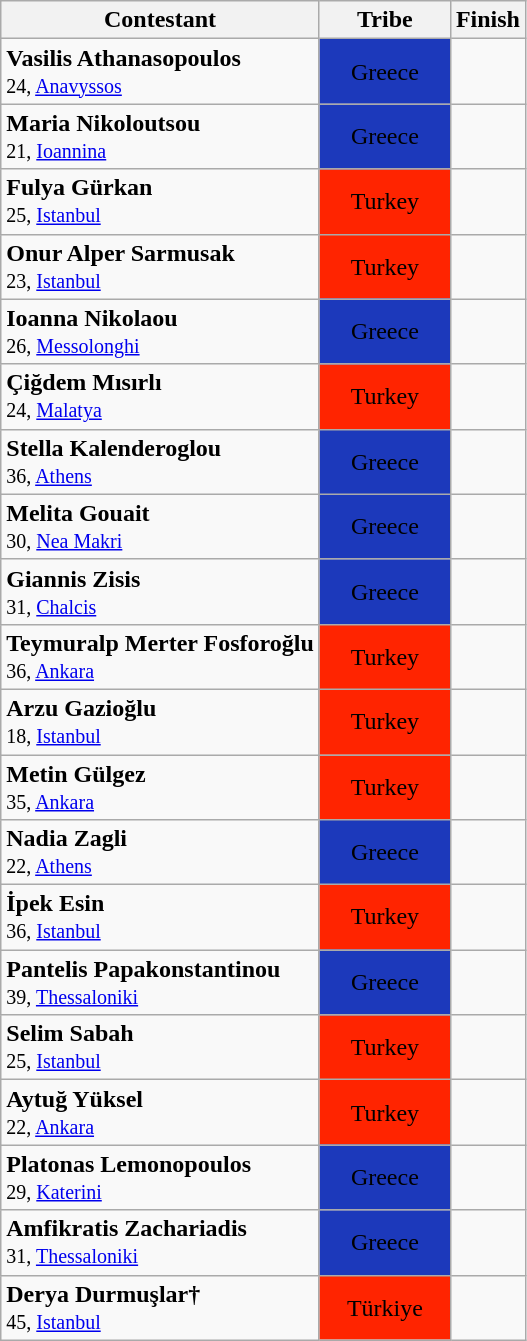<table class="wikitable sortable mw-collapsible mw-collapsed" style="text-align:center">
<tr>
<th>Contestant</th>
<th width=80>Tribe</th>
<th>Finish</th>
</tr>
<tr>
<td align="left"><strong>Vasilis Athanasopoulos</strong><br><small>24, <a href='#'>Anavyssos</a></small></td>
<td bgcolor="#1C39BB" align=center><span>Greece</span></td>
<td></td>
</tr>
<tr>
<td align="left"><strong>Maria Nikoloutsou</strong><br><small>21, <a href='#'>Ioannina</a></small></td>
<td bgcolor="#1C39BB" align=center><span>Greece</span></td>
<td></td>
</tr>
<tr>
<td align="left"><strong>Fulya Gürkan</strong><br><small>25, <a href='#'>Istanbul</a></small></td>
<td bgcolor="#FF2400"><span>Turkey</span></td>
<td></td>
</tr>
<tr>
<td align="left"><strong>Onur Alper Sarmusak</strong><br><small>23, <a href='#'>Istanbul</a></small></td>
<td bgcolor="#FF2400"><span>Turkey</span></td>
<td></td>
</tr>
<tr>
<td align="left"><strong>Ioanna Nikolaou</strong><br><small>26, <a href='#'>Messolonghi</a></small></td>
<td bgcolor="#1C39BB" align=center><span>Greece</span></td>
<td></td>
</tr>
<tr>
<td align="left"><strong>Çiğdem Mısırlı</strong><br><small>24, <a href='#'>Malatya</a></small></td>
<td bgcolor="#FF2400"><span>Turkey</span></td>
<td></td>
</tr>
<tr>
<td align="left"><strong>Stella Kalenderoglou</strong><br><small>36, <a href='#'>Athens</a></small></td>
<td bgcolor="#1C39BB" align=center><span>Greece</span></td>
<td></td>
</tr>
<tr>
<td align="left"><strong>Melita Gouait</strong><br><small>30, <a href='#'>Nea Makri</a></small></td>
<td bgcolor="#1C39BB" align=center><span>Greece</span></td>
<td></td>
</tr>
<tr>
<td align="left"><strong>Giannis Zisis</strong><br><small>31, <a href='#'>Chalcis</a></small></td>
<td bgcolor="#1C39BB" align=center><span>Greece</span></td>
<td></td>
</tr>
<tr>
<td align="left"><strong>Teymuralp Merter Fosforoğlu</strong><br><small>36, <a href='#'>Ankara</a></small></td>
<td bgcolor="#FF2400"><span>Turkey</span></td>
<td></td>
</tr>
<tr>
<td align="left"><strong>Arzu Gazioğlu</strong><br><small>18, <a href='#'>Istanbul</a></small></td>
<td bgcolor="#FF2400"><span>Turkey</span></td>
<td></td>
</tr>
<tr>
<td align="left"><strong>Metin Gülgez</strong><br><small>35, <a href='#'>Ankara</a></small></td>
<td bgcolor="#FF2400"><span>Turkey</span></td>
<td></td>
</tr>
<tr>
<td align="left"><strong>Nadia Zagli</strong><br><small>22, <a href='#'>Athens</a></small></td>
<td bgcolor="#1C39BB" align=center><span>Greece</span></td>
<td></td>
</tr>
<tr>
<td align="left"><strong>İpek Esin</strong><br><small>36, <a href='#'>Istanbul</a></small></td>
<td bgcolor="#FF2400"><span>Turkey</span></td>
<td></td>
</tr>
<tr>
<td align="left"><strong>Pantelis Papakonstantinou</strong><br><small>39, <a href='#'>Thessaloniki</a></small></td>
<td bgcolor="#1C39BB" align=center><span>Greece</span></td>
<td></td>
</tr>
<tr>
<td align="left"><strong>Selim Sabah</strong><br><small>25, <a href='#'>Istanbul</a></small></td>
<td bgcolor="#FF2400"><span>Turkey</span></td>
<td></td>
</tr>
<tr>
<td align="left"><strong>Aytuğ Yüksel</strong><br><small>22, <a href='#'>Ankara</a></small></td>
<td bgcolor="#FF2400" align=center><span>Turkey</span></td>
<td></td>
</tr>
<tr>
<td align="left"><strong>Platonas Lemonopoulos</strong><br><small>29, <a href='#'>Katerini</a></small></td>
<td bgcolor="#1C39BB"><span>Greece</span></td>
<td></td>
</tr>
<tr>
<td align="left"><strong>Amfikratis Zachariadis</strong><br><small>31, <a href='#'>Thessaloniki</a></small></td>
<td bgcolor="#1C39BB" align=center><span>Greece</span></td>
<td></td>
</tr>
<tr>
<td align="left"><strong>Derya Durmuşlar†</strong><br><small>45, <a href='#'>Istanbul</a></small></td>
<td bgcolor="#FF2400"><span>Türkiye</span></td>
<td></td>
</tr>
</table>
